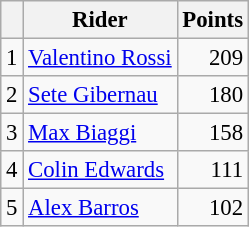<table class="wikitable" style="font-size: 95%;">
<tr>
<th></th>
<th>Rider</th>
<th>Points</th>
</tr>
<tr>
<td align=center>1</td>
<td> <a href='#'>Valentino Rossi</a></td>
<td align=right>209</td>
</tr>
<tr>
<td align=center>2</td>
<td> <a href='#'>Sete Gibernau</a></td>
<td align=right>180</td>
</tr>
<tr>
<td align=center>3</td>
<td> <a href='#'>Max Biaggi</a></td>
<td align=right>158</td>
</tr>
<tr>
<td align=center>4</td>
<td> <a href='#'>Colin Edwards</a></td>
<td align=right>111</td>
</tr>
<tr>
<td align=center>5</td>
<td> <a href='#'>Alex Barros</a></td>
<td align=right>102</td>
</tr>
</table>
